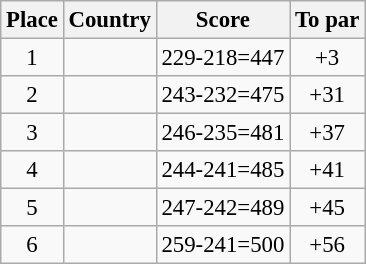<table class="wikitable" style="font-size:95%;">
<tr>
<th>Place</th>
<th>Country</th>
<th>Score</th>
<th>To par</th>
</tr>
<tr>
<td align="center">1</td>
<td></td>
<td>229-218=447</td>
<td align="center">+3</td>
</tr>
<tr>
<td align="center">2</td>
<td></td>
<td>243-232=475</td>
<td align="center">+31</td>
</tr>
<tr>
<td align="center">3</td>
<td></td>
<td>246-235=481</td>
<td align="center">+37</td>
</tr>
<tr>
<td align="center">4</td>
<td></td>
<td>244-241=485</td>
<td align="center">+41</td>
</tr>
<tr>
<td align="center">5</td>
<td></td>
<td>247-242=489</td>
<td align="center">+45</td>
</tr>
<tr>
<td align="center">6</td>
<td></td>
<td>259-241=500</td>
<td align="center">+56</td>
</tr>
</table>
